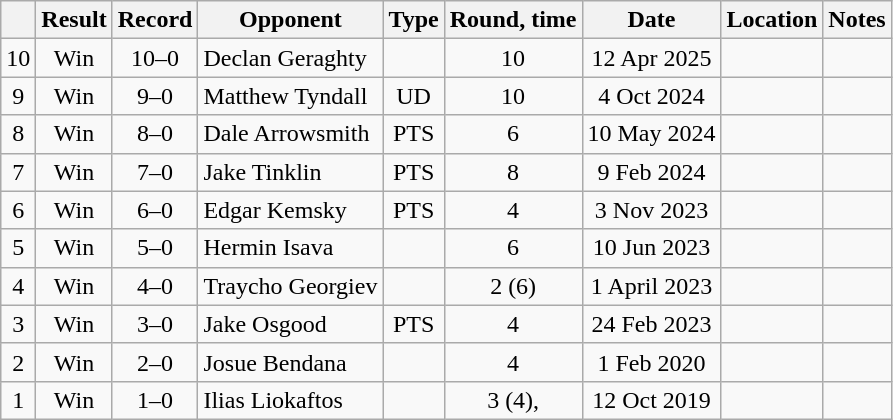<table class="wikitable" style="text-align:center">
<tr>
<th></th>
<th>Result</th>
<th>Record</th>
<th>Opponent</th>
<th>Type</th>
<th>Round, time</th>
<th>Date</th>
<th>Location</th>
<th>Notes</th>
</tr>
<tr>
<td>10</td>
<td>Win</td>
<td>10–0</td>
<td align=left>Declan Geraghty</td>
<td></td>
<td>10</td>
<td>12 Apr 2025</td>
<td align=left></td>
<td align=left></td>
</tr>
<tr>
<td>9</td>
<td>Win</td>
<td>9–0</td>
<td align=left>Matthew Tyndall</td>
<td>UD</td>
<td>10</td>
<td>4 Oct 2024</td>
<td align=left></td>
<td align=left></td>
</tr>
<tr>
<td>8</td>
<td>Win</td>
<td>8–0</td>
<td align=left>Dale Arrowsmith</td>
<td>PTS</td>
<td>6</td>
<td>10 May 2024</td>
<td align=left></td>
<td></td>
</tr>
<tr>
<td>7</td>
<td>Win</td>
<td>7–0</td>
<td align=left>Jake Tinklin</td>
<td>PTS</td>
<td>8</td>
<td>9 Feb 2024</td>
<td align=left></td>
<td align=left></td>
</tr>
<tr>
<td>6</td>
<td>Win</td>
<td>6–0</td>
<td align=left>Edgar Kemsky</td>
<td>PTS</td>
<td>4</td>
<td>3 Nov 2023</td>
<td align=left></td>
<td></td>
</tr>
<tr>
<td>5</td>
<td>Win</td>
<td>5–0</td>
<td align=left>Hermin Isava</td>
<td></td>
<td>6</td>
<td>10 Jun 2023</td>
<td align=left></td>
<td></td>
</tr>
<tr>
<td>4</td>
<td>Win</td>
<td>4–0</td>
<td align=left>Traycho Georgiev</td>
<td></td>
<td>2 (6)</td>
<td>1 April 2023</td>
<td align=left></td>
<td></td>
</tr>
<tr>
<td>3</td>
<td>Win</td>
<td>3–0</td>
<td align=left>Jake Osgood</td>
<td>PTS</td>
<td>4</td>
<td>24 Feb 2023</td>
<td align=left></td>
<td></td>
</tr>
<tr>
<td>2</td>
<td>Win</td>
<td>2–0</td>
<td align=left>Josue Bendana</td>
<td></td>
<td>4</td>
<td>1 Feb 2020</td>
<td align=left></td>
<td></td>
</tr>
<tr>
<td>1</td>
<td>Win</td>
<td>1–0</td>
<td align=left>Ilias Liokaftos</td>
<td></td>
<td>3 (4), </td>
<td>12 Oct 2019</td>
<td align=left></td>
<td></td>
</tr>
</table>
